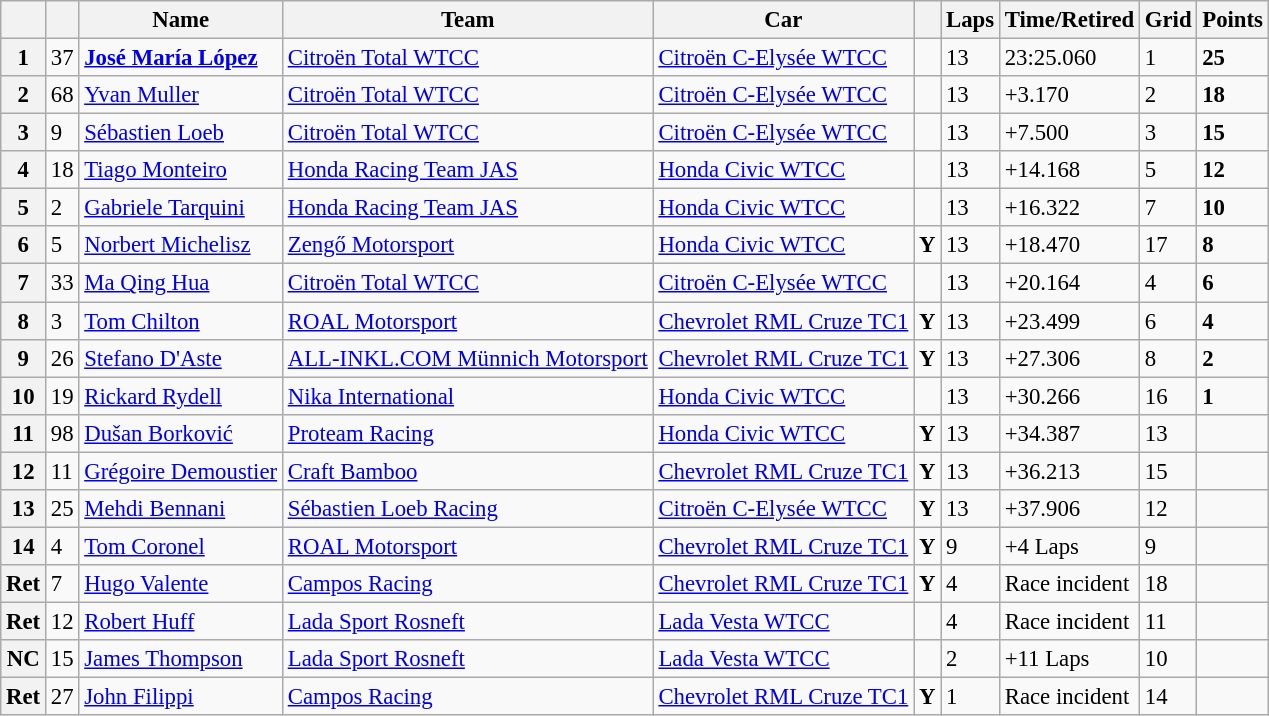<table class="wikitable sortable" style="font-size: 95%;">
<tr>
<th></th>
<th></th>
<th>Name</th>
<th>Team</th>
<th>Car</th>
<th></th>
<th>Laps</th>
<th>Time/Retired</th>
<th>Grid</th>
<th>Points</th>
</tr>
<tr>
<th>1</th>
<td>37</td>
<td> <strong><a href='#'>José María López</a></strong></td>
<td><a href='#'>Citroën Total WTCC</a></td>
<td><a href='#'>Citroën C-Elysée WTCC</a></td>
<td></td>
<td>13</td>
<td>23:25.060</td>
<td>1</td>
<td><strong>25</strong></td>
</tr>
<tr>
<th>2</th>
<td>68</td>
<td> <a href='#'>Yvan Muller</a></td>
<td><a href='#'>Citroën Total WTCC</a></td>
<td><a href='#'>Citroën C-Elysée WTCC</a></td>
<td></td>
<td>13</td>
<td>+3.170</td>
<td>2</td>
<td><strong>18</strong></td>
</tr>
<tr>
<th>3</th>
<td>9</td>
<td> <a href='#'>Sébastien Loeb</a></td>
<td><a href='#'>Citroën Total WTCC</a></td>
<td><a href='#'>Citroën C-Elysée WTCC</a></td>
<td></td>
<td>13</td>
<td>+7.500</td>
<td>3</td>
<td><strong>15</strong></td>
</tr>
<tr>
<th>4</th>
<td>18</td>
<td> <a href='#'>Tiago Monteiro</a></td>
<td><a href='#'>Honda Racing Team JAS</a></td>
<td><a href='#'>Honda Civic WTCC</a></td>
<td></td>
<td>13</td>
<td>+14.168</td>
<td>5</td>
<td><strong>12</strong></td>
</tr>
<tr>
<th>5</th>
<td>2</td>
<td> <a href='#'>Gabriele Tarquini</a></td>
<td><a href='#'>Honda Racing Team JAS</a></td>
<td><a href='#'>Honda Civic WTCC</a></td>
<td></td>
<td>13</td>
<td>+16.322</td>
<td>7</td>
<td><strong>10</strong></td>
</tr>
<tr>
<th>6</th>
<td>5</td>
<td> <a href='#'>Norbert Michelisz</a></td>
<td><a href='#'>Zengő Motorsport</a></td>
<td><a href='#'>Honda Civic WTCC</a></td>
<td align=center><strong><span>Y</span></strong></td>
<td>13</td>
<td>+18.470</td>
<td>17</td>
<td><strong>8</strong></td>
</tr>
<tr>
<th>7</th>
<td>33</td>
<td> <a href='#'>Ma Qing Hua</a></td>
<td><a href='#'>Citroën Total WTCC</a></td>
<td><a href='#'>Citroën C-Elysée WTCC</a></td>
<td></td>
<td>13</td>
<td>+20.164</td>
<td>4</td>
<td><strong>6</strong></td>
</tr>
<tr>
<th>8</th>
<td>3</td>
<td> <a href='#'>Tom Chilton</a></td>
<td><a href='#'>ROAL Motorsport</a></td>
<td><a href='#'>Chevrolet RML Cruze TC1</a></td>
<td align=center><strong><span>Y</span></strong></td>
<td>13</td>
<td>+23.499</td>
<td>6</td>
<td><strong>4</strong></td>
</tr>
<tr>
<th>9</th>
<td>26</td>
<td> <a href='#'>Stefano D'Aste</a></td>
<td><a href='#'>ALL-INKL.COM Münnich Motorsport</a></td>
<td><a href='#'>Chevrolet RML Cruze TC1</a></td>
<td align=center><strong><span>Y</span></strong></td>
<td>13</td>
<td>+27.306</td>
<td>8</td>
<td><strong>2</strong></td>
</tr>
<tr>
<th>10</th>
<td>19</td>
<td> <a href='#'>Rickard Rydell</a></td>
<td><a href='#'>Nika International</a></td>
<td><a href='#'>Honda Civic WTCC</a></td>
<td></td>
<td>13</td>
<td>+30.266</td>
<td>16</td>
<td><strong>1</strong></td>
</tr>
<tr>
<th>11</th>
<td>98</td>
<td> <a href='#'>Dušan Borković</a></td>
<td><a href='#'>Proteam Racing</a></td>
<td><a href='#'>Honda Civic WTCC</a></td>
<td align=center><strong><span>Y</span></strong></td>
<td>13</td>
<td>+34.387</td>
<td>13</td>
<td></td>
</tr>
<tr>
<th>12</th>
<td>11</td>
<td> <a href='#'>Grégoire Demoustier</a></td>
<td><a href='#'>Craft Bamboo</a></td>
<td><a href='#'>Chevrolet RML Cruze TC1</a></td>
<td align=center><strong><span>Y</span></strong></td>
<td>13</td>
<td>+36.213</td>
<td>15</td>
<td></td>
</tr>
<tr>
<th>13</th>
<td>25</td>
<td> <a href='#'>Mehdi Bennani</a></td>
<td><a href='#'>Sébastien Loeb Racing</a></td>
<td><a href='#'>Citroën C-Elysée WTCC</a></td>
<td align=center><strong><span>Y</span></strong></td>
<td>13</td>
<td>+37.906</td>
<td>12</td>
<td></td>
</tr>
<tr>
<th>14</th>
<td>4</td>
<td> <a href='#'>Tom Coronel</a></td>
<td><a href='#'>ROAL Motorsport</a></td>
<td><a href='#'>Chevrolet RML Cruze TC1</a></td>
<td align=center><strong><span>Y</span></strong></td>
<td>9</td>
<td>+4 Laps</td>
<td>9</td>
<td></td>
</tr>
<tr>
<th>Ret</th>
<td>7</td>
<td> <a href='#'>Hugo Valente</a></td>
<td><a href='#'>Campos Racing</a></td>
<td><a href='#'>Chevrolet RML Cruze TC1</a></td>
<td align=center><strong><span>Y</span></strong></td>
<td>4</td>
<td>Race incident</td>
<td>18</td>
<td></td>
</tr>
<tr>
<th>Ret</th>
<td>12</td>
<td> <a href='#'>Robert Huff</a></td>
<td><a href='#'>Lada Sport Rosneft</a></td>
<td><a href='#'>Lada Vesta WTCC</a></td>
<td></td>
<td>4</td>
<td>Race incident</td>
<td>11</td>
<td></td>
</tr>
<tr>
<th>NC</th>
<td>15</td>
<td> <a href='#'>James Thompson</a></td>
<td><a href='#'>Lada Sport Rosneft</a></td>
<td><a href='#'>Lada Vesta WTCC</a></td>
<td></td>
<td>2</td>
<td>+11 Laps</td>
<td>10</td>
<td></td>
</tr>
<tr>
<th>Ret</th>
<td>27</td>
<td> <a href='#'>John Filippi</a></td>
<td><a href='#'>Campos Racing</a></td>
<td><a href='#'>Chevrolet RML Cruze TC1</a></td>
<td align=center><strong><span>Y</span></strong></td>
<td>1</td>
<td>Race incident</td>
<td>14</td>
<td></td>
</tr>
</table>
